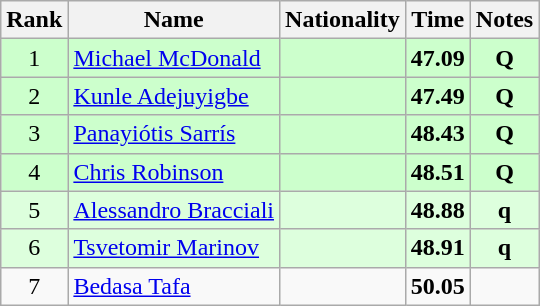<table class="wikitable sortable" style="text-align:center">
<tr>
<th>Rank</th>
<th>Name</th>
<th>Nationality</th>
<th>Time</th>
<th>Notes</th>
</tr>
<tr bgcolor=ccffcc>
<td>1</td>
<td align=left><a href='#'>Michael McDonald</a></td>
<td align=left></td>
<td><strong>47.09</strong></td>
<td><strong>Q</strong></td>
</tr>
<tr bgcolor=ccffcc>
<td>2</td>
<td align=left><a href='#'>Kunle Adejuyigbe</a></td>
<td align=left></td>
<td><strong>47.49</strong></td>
<td><strong>Q</strong></td>
</tr>
<tr bgcolor=ccffcc>
<td>3</td>
<td align=left><a href='#'>Panayiótis Sarrís</a></td>
<td align=left></td>
<td><strong>48.43</strong></td>
<td><strong>Q</strong></td>
</tr>
<tr bgcolor=ccffcc>
<td>4</td>
<td align=left><a href='#'>Chris Robinson</a></td>
<td align=left></td>
<td><strong>48.51</strong></td>
<td><strong>Q</strong></td>
</tr>
<tr bgcolor=ddffdd>
<td>5</td>
<td align=left><a href='#'>Alessandro Bracciali</a></td>
<td align=left></td>
<td><strong>48.88</strong></td>
<td><strong>q</strong></td>
</tr>
<tr bgcolor=ddffdd>
<td>6</td>
<td align=left><a href='#'>Tsvetomir Marinov</a></td>
<td align=left></td>
<td><strong>48.91</strong></td>
<td><strong>q</strong></td>
</tr>
<tr>
<td>7</td>
<td align=left><a href='#'>Bedasa Tafa</a></td>
<td align=left></td>
<td><strong>50.05</strong></td>
<td></td>
</tr>
</table>
